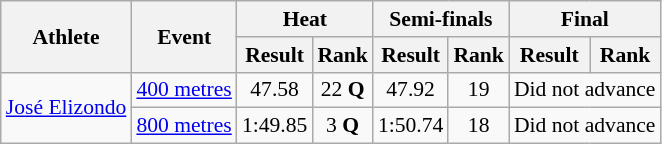<table class="wikitable" style="font-size:90%; text-align:center">
<tr>
<th rowspan="2">Athlete</th>
<th rowspan="2">Event</th>
<th colspan="2">Heat</th>
<th colspan="2">Semi-finals</th>
<th colspan="2">Final</th>
</tr>
<tr>
<th>Result</th>
<th>Rank</th>
<th>Result</th>
<th>Rank</th>
<th>Result</th>
<th>Rank</th>
</tr>
<tr>
<td align="left"  rowspan="2"><a href='#'>José Elizondo</a></td>
<td align="left"><a href='#'>400 metres</a></td>
<td>47.58</td>
<td>22 <strong>Q</strong></td>
<td>47.92</td>
<td>19</td>
<td colspan="2">Did not advance</td>
</tr>
<tr>
<td align="left"><a href='#'>800 metres</a></td>
<td>1:49.85 </td>
<td>3 <strong>Q</strong></td>
<td>1:50.74</td>
<td>18</td>
<td colspan="2">Did not advance</td>
</tr>
</table>
